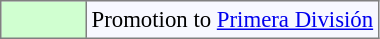<table style="font-size: 95%; border: gray solid 1px; border-collapse: collapse;" cellspacing="0" cellpadding="3" border="1" bgcolor="#f7f8ff">
<tr>
<td style="background: #D0FFD0" width="50"></td>
<td>Promotion to <a href='#'>Primera División</a></td>
</tr>
</table>
